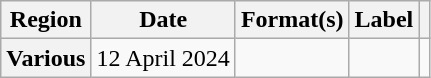<table class="wikitable plainrowheaders">
<tr>
<th scope="col">Region</th>
<th scope="col">Date</th>
<th scope="col">Format(s)</th>
<th scope="col">Label</th>
<th scope="col"></th>
</tr>
<tr>
<th scope="row">Various</th>
<td>12 April 2024</td>
<td></td>
<td></td>
<td style="text-align:center;"></td>
</tr>
</table>
